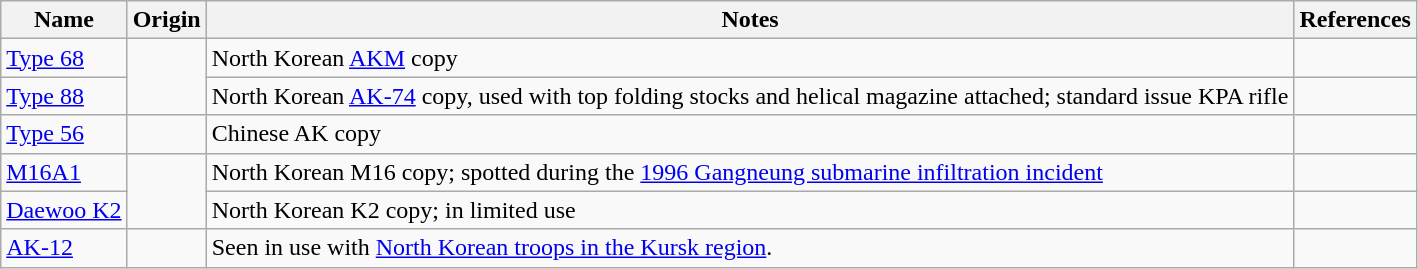<table class="wikitable">
<tr>
<th>Name</th>
<th>Origin</th>
<th>Notes</th>
<th>References</th>
</tr>
<tr>
<td><a href='#'>Type 68</a></td>
<td rowspan="2"></td>
<td>North Korean <a href='#'>AKM</a> copy</td>
<td></td>
</tr>
<tr>
<td><a href='#'>Type 88</a></td>
<td>North Korean <a href='#'>AK-74</a> copy, used with top folding stocks and helical magazine attached; standard issue KPA rifle</td>
<td></td>
</tr>
<tr>
<td><a href='#'>Type 56</a></td>
<td></td>
<td>Chinese AK copy</td>
<td></td>
</tr>
<tr>
<td><a href='#'>M16A1</a></td>
<td rowspan="2"></td>
<td>North Korean M16 copy; spotted during the <a href='#'>1996 Gangneung submarine infiltration incident</a></td>
<td></td>
</tr>
<tr>
<td><a href='#'>Daewoo K2</a></td>
<td>North Korean K2 copy; in limited use</td>
<td></td>
</tr>
<tr>
<td><a href='#'>AK-12</a></td>
<td></td>
<td>Seen in use with <a href='#'>North Korean troops in the Kursk region</a>.</td>
<td></td>
</tr>
</table>
